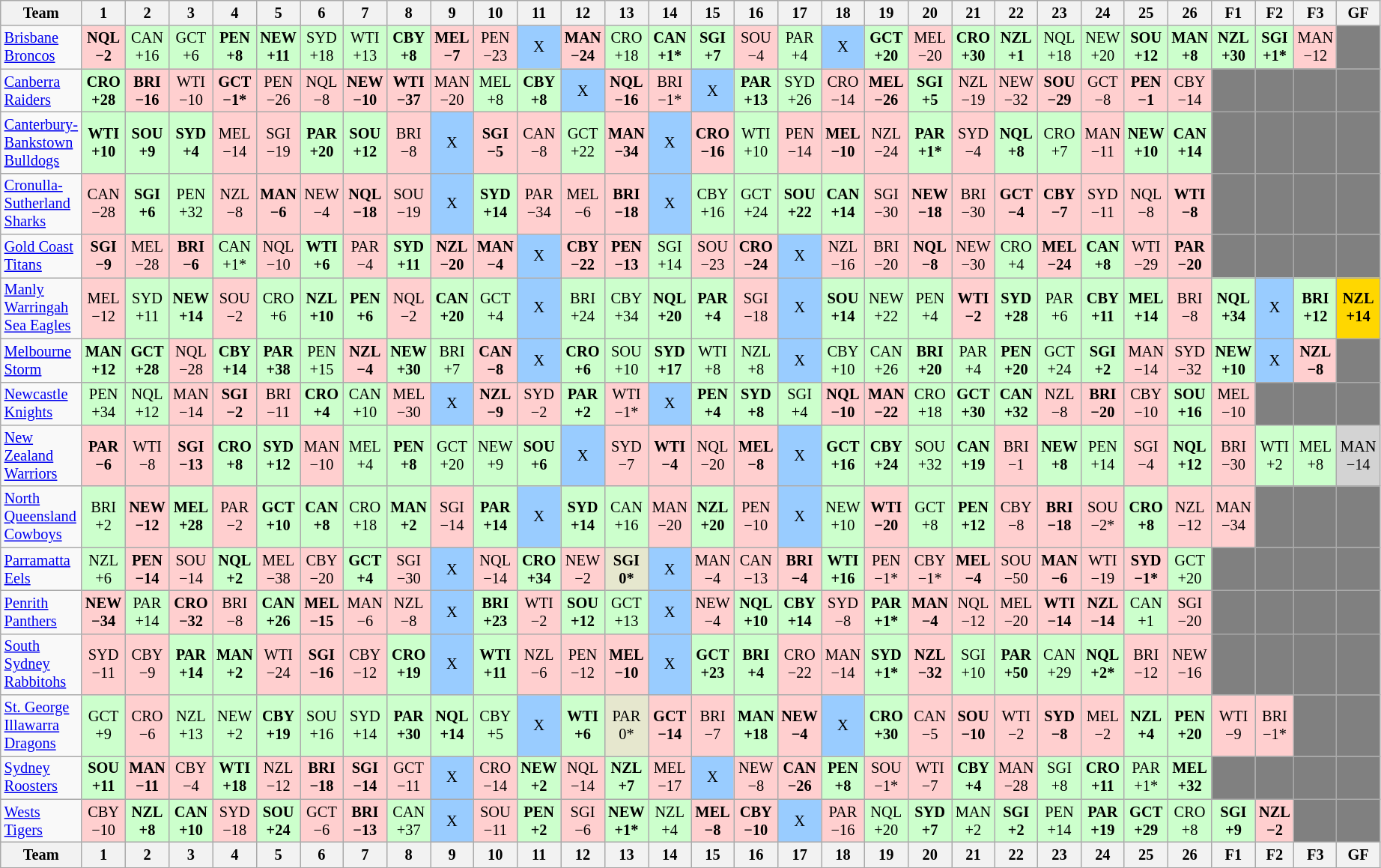<table class="wikitable sortable" style="font-size:85%; text-align:center; width:90%">
<tr valign="top">
<th valign="middle">Team</th>
<th>1</th>
<th>2</th>
<th>3</th>
<th>4</th>
<th>5</th>
<th>6</th>
<th>7</th>
<th>8</th>
<th>9</th>
<th>10</th>
<th>11</th>
<th>12</th>
<th>13</th>
<th>14</th>
<th>15</th>
<th>16</th>
<th>17</th>
<th>18</th>
<th>19</th>
<th>20</th>
<th>21</th>
<th>22</th>
<th>23</th>
<th>24</th>
<th>25</th>
<th>26</th>
<th>F1</th>
<th>F2</th>
<th>F3</th>
<th>GF</th>
</tr>
<tr>
<td align="left"><a href='#'>Brisbane Broncos</a></td>
<td style="background:#FFCFCF;"><strong>NQL<br>−2</strong></td>
<td style="background:#cfc;">CAN<br>+16</td>
<td style="background:#cfc;">GCT<br>+6</td>
<td style="background:#cfc;"><strong>PEN<br>+8</strong></td>
<td style="background:#cfc;"><strong>NEW<br>+11</strong></td>
<td style="background:#cfc;">SYD<br>+18</td>
<td style="background:#cfc;">WTI<br>+13</td>
<td style="background:#cfc;"><strong>CBY<br>+8</strong></td>
<td style="background:#FFCFCF;"><strong>MEL<br>−7</strong></td>
<td style="background:#FFCFCF;">PEN<br>−23</td>
<td style="background:#99ccff;">X</td>
<td style="background:#FFCFCF;"><strong>MAN<br>−24</strong></td>
<td style="background:#cfc;">CRO<br>+18</td>
<td style="background:#cfc;"><strong>CAN<br>+1*</strong></td>
<td style="background:#cfc;"><strong>SGI<br>+7</strong></td>
<td style="background:#FFCFCF;">SOU<br>−4</td>
<td style="background:#cfc;">PAR<br>+4</td>
<td style="background:#99ccff;">X</td>
<td style="background:#cfc;"><strong>GCT<br>+20</strong></td>
<td style="background:#FFCFCF;">MEL<br>−20</td>
<td style="background:#cfc;"><strong>CRO<br>+30</strong></td>
<td style="background:#cfc;"><strong>NZL<br>+1</strong></td>
<td style="background:#cfc;">NQL<br>+18</td>
<td style="background:#cfc;">NEW<br>+20</td>
<td style="background:#cfc;"><strong>SOU<br>+12</strong></td>
<td style="background:#cfc;"><strong>MAN<br>+8</strong></td>
<td style="background:#cfc;"><strong>NZL<br>+30</strong></td>
<td style="background:#cfc;"><strong>SGI<br>+1*</strong></td>
<td style="background:#FFCFCF;">MAN<br>−12</td>
<td style="background:#808080;"></td>
</tr>
<tr>
<td align="left"><a href='#'>Canberra Raiders</a></td>
<td style="background:#cfc;"><strong>CRO<br>+28</strong></td>
<td style="background:#FFCFCF;"><strong>BRI<br>−16</strong></td>
<td style="background:#FFCFCF;">WTI<br>−10</td>
<td style="background:#FFCFCF;"><strong>GCT<br>−1*</strong></td>
<td style="background:#FFCFCF;">PEN<br>−26</td>
<td style="background:#FFCFCF;">NQL<br>−8</td>
<td style="background:#FFCFCF;"><strong>NEW<br>−10</strong></td>
<td style="background:#FFCFCF;"><strong>WTI<br>−37</strong></td>
<td style="background:#FFCFCF;">MAN<br>−20</td>
<td style="background:#cfc;">MEL<br>+8</td>
<td style="background:#cfc;"><strong>CBY<br>+8</strong></td>
<td style="background:#99ccff;">X</td>
<td style="background:#FFCFCF;"><strong>NQL<br>−16</strong></td>
<td style="background:#FFCFCF;">BRI<br>−1*</td>
<td style="background:#99ccff;">X</td>
<td style="background:#cfc;"><strong>PAR<br>+13</strong></td>
<td style="background:#cfc;">SYD<br>+26</td>
<td style="background:#FFCFCF;">CRO<br>−14</td>
<td style="background:#FFCFCF;"><strong>MEL<br>−26</strong></td>
<td style="background:#cfc;"><strong>SGI<br>+5</strong></td>
<td style="background:#FFCFCF;">NZL<br>−19</td>
<td style="background:#FFCFCF;">NEW<br>−32</td>
<td style="background:#FFCFCF;"><strong>SOU<br>−29</strong></td>
<td style="background:#FFCFCF;">GCT<br>−8</td>
<td style="background:#FFCFCF;"><strong>PEN<br>−1</strong></td>
<td style="background:#FFCFCF;">CBY<br>−14</td>
<td style="background:#808080;"></td>
<td style="background:#808080;"></td>
<td style="background:#808080;"></td>
<td style="background:#808080;"></td>
</tr>
<tr>
<td align="left"><a href='#'>Canterbury-Bankstown Bulldogs</a></td>
<td style="background:#cfc;"><strong>WTI<br>+10</strong></td>
<td style="background:#cfc;"><strong>SOU<br>+9</strong></td>
<td style="background:#cfc;"><strong>SYD<br>+4</strong></td>
<td style="background:#FFCFCF;">MEL<br>−14</td>
<td style="background:#FFCFCF;">SGI<br>−19</td>
<td style="background:#cfc;"><strong>PAR<br>+20</strong></td>
<td style="background:#cfc;"><strong>SOU<br>+12</strong></td>
<td style="background:#FFCFCF;">BRI<br>−8</td>
<td style="background:#99ccff;">X</td>
<td style="background:#FFCFCF;"><strong>SGI<br>−5</strong></td>
<td style="background:#FFCFCF;">CAN<br>−8</td>
<td style="background:#cfc;">GCT<br>+22</td>
<td style="background:#FFCFCF;"><strong>MAN<br>−34</strong></td>
<td style="background:#99ccff;">X</td>
<td style="background:#FFCFCF;"><strong>CRO<br>−16</strong></td>
<td style="background:#cfc;">WTI<br>+10</td>
<td style="background:#FFCFCF;">PEN<br>−14</td>
<td style="background:#FFCFCF;"><strong>MEL<br>−10</strong></td>
<td style="background:#FFCFCF;">NZL<br>−24</td>
<td style="background:#cfc;"><strong>PAR<br>+1*</strong></td>
<td style="background:#FFCFCF;">SYD<br>−4</td>
<td style="background:#cfc;"><strong>NQL<br>+8</strong></td>
<td style="background:#cfc;">CRO<br>+7</td>
<td style="background:#FFCFCF;">MAN<br>−11</td>
<td style="background:#cfc;"><strong>NEW<br>+10</strong></td>
<td style="background:#cfc;"><strong>CAN<br>+14</strong></td>
<td style="background:#808080;"></td>
<td style="background:#808080;"></td>
<td style="background:#808080;"></td>
<td style="background:#808080;"></td>
</tr>
<tr>
<td align="left"><a href='#'>Cronulla-Sutherland Sharks</a></td>
<td style="background:#FFCFCF;">CAN<br>−28</td>
<td style="background:#cfc;"><strong>SGI<br>+6</strong></td>
<td style="background:#cfc;">PEN<br>+32</td>
<td style="background:#FFCFCF;">NZL<br>−8</td>
<td style="background:#FFCFCF;"><strong>MAN<br>−6</strong></td>
<td style="background:#FFCFCF;">NEW<br>−4</td>
<td style="background:#FFCFCF;"><strong>NQL<br>−18</strong></td>
<td style="background:#FFCFCF;">SOU<br>−19</td>
<td style="background:#99ccff;">X</td>
<td style="background:#cfc;"><strong>SYD<br>+14</strong></td>
<td style="background:#FFCFCF;">PAR<br>−34</td>
<td style="background:#FFCFCF;">MEL<br>−6</td>
<td style="background:#FFCFCF;"><strong>BRI<br>−18</strong></td>
<td style="background:#99ccff;">X</td>
<td style="background:#cfc;">CBY<br>+16</td>
<td style="background:#cfc;">GCT<br>+24</td>
<td style="background:#cfc;"><strong>SOU<br>+22</strong></td>
<td style="background:#cfc;"><strong>CAN<br>+14</strong></td>
<td style="background:#FFCFCF;">SGI<br>−30</td>
<td style="background:#FFCFCF;"><strong>NEW<br>−18</strong></td>
<td style="background:#FFCFCF;">BRI<br>−30</td>
<td style="background:#FFCFCF;"><strong>GCT<br>−4</strong></td>
<td style="background:#FFCFCF;"><strong>CBY<br>−7</strong></td>
<td style="background:#FFCFCF;">SYD<br>−11</td>
<td style="background:#FFCFCF;">NQL<br>−8</td>
<td style="background:#FFCFCF;"><strong>WTI<br>−8</strong></td>
<td style="background:#808080;"></td>
<td style="background:#808080;"></td>
<td style="background:#808080;"></td>
<td style="background:#808080;"></td>
</tr>
<tr>
<td align="left"><a href='#'>Gold Coast Titans</a></td>
<td style="background:#FFCFCF;"><strong>SGI<br>−9</strong></td>
<td style="background:#FFCFCF;">MEL<br>−28</td>
<td style="background:#FFCFCF;"><strong>BRI<br>−6</strong></td>
<td style="background:#cfc;">CAN<br>+1*</td>
<td style="background:#FFCFCF;">NQL<br>−10</td>
<td style="background:#cfc;"><strong>WTI<br>+6</strong></td>
<td style="background:#FFCFCF;">PAR<br>−4</td>
<td style="background:#cfc;"><strong>SYD<br>+11</strong></td>
<td style="background:#FFCFCF;"><strong>NZL<br>−20</strong></td>
<td style="background:#FFCFCF;"><strong>MAN<br>−4</strong></td>
<td style="background:#99ccff;">X</td>
<td style="background:#FFCFCF;"><strong>CBY<br>−22</strong></td>
<td style="background:#FFCFCF;"><strong>PEN<br>−13</strong></td>
<td style="background:#cfc;">SGI<br>+14</td>
<td style="background:#FFCFCF;">SOU<br>−23</td>
<td style="background:#FFCFCF;"><strong>CRO<br>−24</strong></td>
<td style="background:#99ccff;">X</td>
<td style="background:#FFCFCF;">NZL<br>−16</td>
<td style="background:#FFCFCF;">BRI<br>−20</td>
<td style="background:#FFCFCF;"><strong>NQL<br>−8</strong></td>
<td style="background:#FFCFCF;">NEW<br>−30</td>
<td style="background:#cfc;">CRO<br>+4</td>
<td style="background:#FFCFCF;"><strong>MEL<br>−24</strong></td>
<td style="background:#cfc;"><strong>CAN<br>+8</strong></td>
<td style="background:#FFCFCF;">WTI<br>−29</td>
<td style="background:#FFCFCF;"><strong>PAR<br>−20</strong></td>
<td style="background:#808080;"></td>
<td style="background:#808080;"></td>
<td style="background:#808080;"></td>
<td style="background:#808080;"></td>
</tr>
<tr>
<td align="left"><a href='#'>Manly Warringah Sea Eagles</a></td>
<td style="background:#FFCFCF;">MEL<br>−12</td>
<td style="background:#cfc;">SYD<br>+11</td>
<td style="background:#cfc;"><strong>NEW<br>+14</strong></td>
<td style="background:#FFCFCF;">SOU<br>−2</td>
<td style="background:#cfc;">CRO<br>+6</td>
<td style="background:#cfc;"><strong>NZL<br>+10</strong></td>
<td style="background:#cfc;"><strong>PEN<br>+6</strong></td>
<td style="background:#FFCFCF;">NQL<br>−2</td>
<td style="background:#cfc;"><strong>CAN<br>+20</strong></td>
<td style="background:#cfc;">GCT<br>+4</td>
<td style="background:#99ccff;">X</td>
<td style="background:#cfc;">BRI<br>+24</td>
<td style="background:#cfc;">CBY<br>+34</td>
<td style="background:#cfc;"><strong>NQL<br>+20</strong></td>
<td style="background:#cfc;"><strong>PAR<br>+4</strong></td>
<td style="background:#FFCFCF;">SGI<br>−18</td>
<td style="background:#99ccff;">X</td>
<td style="background:#cfc;"><strong>SOU<br>+14</strong></td>
<td style="background:#cfc;">NEW<br>+22</td>
<td style="background:#cfc;">PEN<br>+4</td>
<td style="background:#FFCFCF;"><strong>WTI<br>−2</strong></td>
<td style="background:#cfc;"><strong>SYD<br>+28</strong></td>
<td style="background:#cfc;">PAR<br>+6</td>
<td style="background:#cfc;"><strong>CBY<br>+11</strong></td>
<td style="background:#cfc;"><strong>MEL<br>+14</strong></td>
<td style="background:#FFCFCF;">BRI<br>−8</td>
<td style="background:#cfc;"><strong>NQL<br>+34</strong></td>
<td style="background:#99ccff;">X</td>
<td style="background:#cfc;"><strong>BRI<br>+12</strong></td>
<td style="background:#FFD700;"><strong>NZL<br>+14</strong></td>
</tr>
<tr>
<td align="left"><a href='#'>Melbourne Storm</a></td>
<td style="background:#cfc;"><strong>MAN<br>+12</strong></td>
<td style="background:#cfc;"><strong>GCT<br>+28</strong></td>
<td style="background:#FFCFCF;">NQL<br>−28</td>
<td style="background:#cfc;"><strong>CBY<br>+14</strong></td>
<td style="background:#cfc;"><strong>PAR<br>+38</strong></td>
<td style="background:#cfc;">PEN<br>+15</td>
<td style="background:#FFCFCF;"><strong>NZL<br>−4</strong></td>
<td style="background:#cfc;"><strong>NEW<br>+30</strong></td>
<td style="background:#cfc;">BRI<br>+7</td>
<td style="background:#FFCFCF;"><strong>CAN<br>−8</strong></td>
<td style="background:#99ccff;">X</td>
<td style="background:#cfc;"><strong>CRO<br>+6</strong></td>
<td style="background:#cfc;">SOU<br>+10</td>
<td style="background:#cfc;"><strong>SYD<br>+17</strong></td>
<td style="background:#cfc;">WTI<br>+8</td>
<td style="background:#cfc;">NZL<br>+8</td>
<td style="background:#99ccff;">X</td>
<td style="background:#cfc;">CBY<br>+10</td>
<td style="background:#cfc;">CAN<br>+26</td>
<td style="background:#cfc;"><strong>BRI<br>+20</strong></td>
<td style="background:#cfc;">PAR<br>+4</td>
<td style="background:#cfc;"><strong>PEN<br>+20</strong></td>
<td style="background:#cfc;">GCT<br>+24</td>
<td style="background:#cfc;"><strong>SGI<br>+2</strong></td>
<td style="background:#FFCFCF;">MAN<br>−14</td>
<td style="background:#FFCFCF;">SYD<br>−32</td>
<td style="background:#cfc;"><strong>NEW<br>+10</strong></td>
<td style="background:#99ccff;">X</td>
<td style="background:#FFCFCF;"><strong>NZL<br>−8</strong></td>
<td style="background:#808080;"></td>
</tr>
<tr>
<td align="left"><a href='#'>Newcastle Knights</a></td>
<td style="background:#cfc;">PEN<br>+34</td>
<td style="background:#cfc;">NQL<br>+12</td>
<td style="background:#FFCFCF;">MAN<br>−14</td>
<td style="background:#FFCFCF;"><strong>SGI<br>−2</strong></td>
<td style="background:#FFCFCF;">BRI<br>−11</td>
<td style="background:#cfc;"><strong>CRO<br>+4</strong></td>
<td style="background:#cfc;">CAN<br>+10</td>
<td style="background:#FFCFCF;">MEL<br>−30</td>
<td style="background:#99ccff;">X</td>
<td style="background:#FFCFCF;"><strong>NZL<br>−9</strong></td>
<td style="background:#FFCFCF;">SYD<br>−2</td>
<td style="background:#cfc;"><strong>PAR<br>+2</strong></td>
<td style="background:#FFCFCF;">WTI<br>−1*</td>
<td style="background:#99ccff;">X</td>
<td style="background:#cfc;"><strong>PEN<br>+4</strong></td>
<td style="background:#cfc;"><strong>SYD<br>+8</strong></td>
<td style="background:#cfc;">SGI<br>+4</td>
<td style="background:#FFCFCF;"><strong>NQL<br>−10</strong></td>
<td style="background:#FFCFCF;"><strong>MAN<br>−22</strong></td>
<td style="background:#cfc;">CRO<br>+18</td>
<td style="background:#cfc;"><strong>GCT<br>+30</strong></td>
<td style="background:#cfc;"><strong>CAN<br>+32</strong></td>
<td style="background:#FFCFCF;">NZL<br>−8</td>
<td style="background:#FFCFCF;"><strong>BRI<br>−20</strong></td>
<td style="background:#FFCFCF;">CBY<br>−10</td>
<td style="background:#cfc;"><strong>SOU<br>+16</strong></td>
<td style="background:#FFCFCF;">MEL<br>−10</td>
<td style="background:#808080;"></td>
<td style="background:#808080;"></td>
<td style="background:#808080;"></td>
</tr>
<tr>
<td align="left"><a href='#'>New Zealand Warriors</a></td>
<td style="background:#FFCFCF;"><strong>PAR<br>−6</strong></td>
<td style="background:#FFCFCF;">WTI<br>−8</td>
<td style="background:#FFCFCF;"><strong>SGI<br>−13</strong></td>
<td style="background:#cfc;"><strong>CRO<br>+8</strong></td>
<td style="background:#cfc;"><strong>SYD<br>+12</strong></td>
<td style="background:#FFCFCF;">MAN<br>−10</td>
<td style="background:#cfc;">MEL<br>+4</td>
<td style="background:#cfc;"><strong>PEN<br>+8</strong></td>
<td style="background:#cfc;">GCT<br>+20</td>
<td style="background:#cfc;">NEW<br>+9</td>
<td style="background:#cfc;"><strong>SOU<br>+6</strong></td>
<td style="background:#99ccff;">X</td>
<td style="background:#FFCFCF;">SYD<br>−7</td>
<td style="background:#FFCFCF;"><strong>WTI<br>−4</strong></td>
<td style="background:#FFCFCF;">NQL<br>−20</td>
<td style="background:#FFCFCF;"><strong>MEL<br>−8</strong></td>
<td style="background:#99ccff;">X</td>
<td style="background:#cfc;"><strong>GCT<br>+16</strong></td>
<td style="background:#cfc;"><strong>CBY<br>+24</strong></td>
<td style="background:#cfc;">SOU<br>+32</td>
<td style="background:#cfc;"><strong>CAN<br>+19</strong></td>
<td style="background:#FFCFCF;">BRI<br>−1</td>
<td style="background:#cfc;"><strong>NEW<br>+8</strong></td>
<td style="background:#cfc;">PEN<br>+14</td>
<td style="background:#FFCFCF;">SGI<br>−4</td>
<td style="background:#cfc;"><strong>NQL<br>+12</strong></td>
<td style="background:#FFCFCF;">BRI<br>−30</td>
<td style="background:#cfc;">WTI<br>+2</td>
<td style="background:#cfc;">MEL<br>+8</td>
<td style="background:#D3D3D3;">MAN<br>−14</td>
</tr>
<tr>
<td align="left"><a href='#'>North Queensland Cowboys</a></td>
<td style="background:#cfc;">BRI<br>+2</td>
<td style="background:#FFCFCF;"><strong>NEW<br>−12</strong></td>
<td style="background:#cfc;"><strong>MEL<br>+28</strong></td>
<td style="background:#FFCFCF;">PAR<br>−2</td>
<td style="background:#cfc;"><strong>GCT<br>+10</strong></td>
<td style="background:#cfc;"><strong>CAN<br>+8</strong></td>
<td style="background:#cfc;">CRO<br>+18</td>
<td style="background:#cfc;"><strong>MAN<br>+2</strong></td>
<td style="background:#FFCFCF;">SGI<br>−14</td>
<td style="background:#cfc;"><strong>PAR<br>+14</strong></td>
<td style="background:#99ccff;">X</td>
<td style="background:#cfc;"><strong>SYD<br>+14</strong></td>
<td style="background:#cfc;">CAN<br>+16</td>
<td style="background:#FFCFCF;">MAN<br>−20</td>
<td style="background:#cfc;"><strong>NZL<br>+20</strong></td>
<td style="background:#FFCFCF;">PEN<br>−10</td>
<td style="background:#99ccff;">X</td>
<td style="background:#cfc;">NEW<br>+10</td>
<td style="background:#FFCFCF;"><strong>WTI<br>−20</strong></td>
<td style="background:#cfc;">GCT<br>+8</td>
<td style="background:#cfc;"><strong>PEN<br>+12</strong></td>
<td style="background:#FFCFCF;">CBY<br>−8</td>
<td style="background:#FFCFCF;"><strong>BRI<br>−18</strong></td>
<td style="background:#FFCFCF;">SOU<br>−2*</td>
<td style="background:#cfc;"><strong>CRO<br>+8</strong></td>
<td style="background:#FFCFCF;">NZL<br>−12</td>
<td style="background:#FFCFCF;">MAN<br>−34</td>
<td style="background:#808080;"></td>
<td style="background:#808080;"></td>
<td style="background:#808080;"></td>
</tr>
<tr>
<td align="left"><a href='#'>Parramatta Eels</a></td>
<td style="background:#cfc;">NZL<br>+6</td>
<td style="background:#FFCFCF;"><strong>PEN<br>−14</strong></td>
<td style="background:#FFCFCF;">SOU<br>−14</td>
<td style="background:#cfc;"><strong>NQL<br>+2</strong></td>
<td style="background:#FFCFCF;">MEL<br>−38</td>
<td style="background:#FFCFCF;">CBY<br>−20</td>
<td style="background:#cfc;"><strong>GCT<br>+4</strong></td>
<td style="background:#FFCFCF;">SGI<br>−30</td>
<td style="background:#99ccff;">X</td>
<td style="background:#FFCFCF;">NQL<br>−14</td>
<td style="background:#cfc;"><strong>CRO<br>+34</strong></td>
<td style="background:#FFCFCF;">NEW<br>−2</td>
<td style="background:#E6E7CE;"><strong>SGI<br>0*</strong></td>
<td style="background:#99ccff;">X</td>
<td style="background:#FFCFCF;">MAN<br>−4</td>
<td style="background:#FFCFCF;">CAN<br>−13</td>
<td style="background:#FFCFCF;"><strong>BRI<br>−4</strong></td>
<td style="background:#cfc;"><strong>WTI<br>+16</strong></td>
<td style="background:#FFCFCF;">PEN<br>−1*</td>
<td style="background:#FFCFCF;">CBY<br>−1*</td>
<td style="background:#FFCFCF;"><strong>MEL<br>−4</strong></td>
<td style="background:#FFCFCF;">SOU<br>−50</td>
<td style="background:#FFCFCF;"><strong>MAN<br>−6</strong></td>
<td style="background:#FFCFCF;">WTI<br>−19</td>
<td style="background:#FFCFCF;"><strong>SYD<br>−1*</strong></td>
<td style="background:#cfc;">GCT<br>+20</td>
<td style="background:#808080;"></td>
<td style="background:#808080;"></td>
<td style="background:#808080;"></td>
<td style="background:#808080;"></td>
</tr>
<tr>
<td align="left"><a href='#'>Penrith Panthers</a></td>
<td style="background:#FFCFCF;"><strong>NEW<br>−34</strong></td>
<td style="background:#cfc;">PAR<br>+14</td>
<td style="background:#FFCFCF;"><strong>CRO<br>−32</strong></td>
<td style="background:#FFCFCF;">BRI<br>−8</td>
<td style="background:#cfc;"><strong>CAN<br>+26</strong></td>
<td style="background:#FFCFCF;"><strong>MEL<br>−15</strong></td>
<td style="background:#FFCFCF;">MAN<br>−6</td>
<td style="background:#FFCFCF;">NZL<br>−8</td>
<td style="background:#99ccff;">X</td>
<td style="background:#cfc;"><strong>BRI<br>+23</strong></td>
<td style="background:#FFCFCF;">WTI<br>−2</td>
<td style="background:#cfc;"><strong>SOU<br>+12</strong></td>
<td style="background:#cfc;">GCT<br>+13</td>
<td style="background:#99ccff;">X</td>
<td style="background:#FFCFCF;">NEW<br>−4</td>
<td style="background:#cfc;"><strong>NQL<br>+10</strong></td>
<td style="background:#cfc;"><strong>CBY<br>+14</strong></td>
<td style="background:#FFCFCF;">SYD<br>−8</td>
<td style="background:#cfc;"><strong>PAR<br>+1*</strong></td>
<td style="background:#FFCFCF;"><strong>MAN<br>−4</strong></td>
<td style="background:#FFCFCF;">NQL<br>−12</td>
<td style="background:#FFCFCF;">MEL<br>−20</td>
<td style="background:#FFCFCF;"><strong>WTI<br>−14</strong></td>
<td style="background:#FFCFCF;"><strong>NZL<br>−14</strong></td>
<td style="background:#cfc;">CAN<br>+1</td>
<td style="background:#FFCFCF;">SGI<br>−20</td>
<td style="background:#808080;"></td>
<td style="background:#808080;"></td>
<td style="background:#808080;"></td>
<td style="background:#808080;"></td>
</tr>
<tr>
<td align="left"><a href='#'>South Sydney Rabbitohs</a></td>
<td style="background:#FFCFCF;">SYD<br>−11</td>
<td style="background:#FFCFCF;">CBY<br>−9</td>
<td style="background:#cfc;"><strong>PAR<br>+14</strong></td>
<td style="background:#cfc;"><strong>MAN<br>+2</strong></td>
<td style="background:#FFCFCF;">WTI<br>−24</td>
<td style="background:#FFCFCF;"><strong>SGI<br>−16</strong></td>
<td style="background:#FFCFCF;">CBY<br>−12</td>
<td style="background:#cfc;"><strong>CRO<br>+19</strong></td>
<td style="background:#99ccff;">X</td>
<td style="background:#cfc;"><strong>WTI<br>+11</strong></td>
<td style="background:#FFCFCF;">NZL<br>−6</td>
<td style="background:#FFCFCF;">PEN<br>−12</td>
<td style="background:#FFCFCF;"><strong>MEL<br>−10</strong></td>
<td style="background:#99ccff;">X</td>
<td style="background:#cfc;"><strong>GCT<br>+23</strong></td>
<td style="background:#cfc;"><strong>BRI<br>+4</strong></td>
<td style="background:#FFCFCF;">CRO<br>−22</td>
<td style="background:#FFCFCF;">MAN<br>−14</td>
<td style="background:#cfc;"><strong>SYD<br>+1*</strong></td>
<td style="background:#FFCFCF;"><strong>NZL<br>−32</strong></td>
<td style="background:#cfc;">SGI<br>+10</td>
<td style="background:#cfc;"><strong>PAR<br>+50</strong></td>
<td style="background:#cfc;">CAN<br>+29</td>
<td style="background:#cfc;"><strong>NQL<br>+2*</strong></td>
<td style="background:#FFCFCF;">BRI<br>−12</td>
<td style="background:#FFCFCF;">NEW<br>−16</td>
<td style="background:#808080;"></td>
<td style="background:#808080;"></td>
<td style="background:#808080;"></td>
<td style="background:#808080;"></td>
</tr>
<tr>
<td align="left"><a href='#'>St. George Illawarra Dragons</a></td>
<td style="background:#cfc;">GCT<br>+9</td>
<td style="background:#FFCFCF;">CRO<br>−6</td>
<td style="background:#cfc;">NZL<br>+13</td>
<td style="background:#cfc;">NEW<br>+2</td>
<td style="background:#cfc;"><strong>CBY<br>+19</strong></td>
<td style="background:#cfc;">SOU<br>+16</td>
<td style="background:#cfc;">SYD<br>+14</td>
<td style="background:#cfc;"><strong>PAR<br>+30</strong></td>
<td style="background:#cfc;"><strong>NQL<br>+14</strong></td>
<td style="background:#cfc;">CBY<br>+5</td>
<td style="background:#99ccff;">X</td>
<td style="background:#cfc;"><strong>WTI<br>+6</strong></td>
<td style="background:#E6E7CE;">PAR<br>0*</td>
<td style="background:#FFCFCF;"><strong>GCT<br>−14</strong></td>
<td style="background:#FFCFCF;">BRI<br>−7</td>
<td style="background:#cfc;"><strong>MAN<br>+18</strong></td>
<td style="background:#FFCFCF;"><strong>NEW<br>−4</strong></td>
<td style="background:#99ccff;">X</td>
<td style="background:#cfc;"><strong>CRO<br>+30</strong></td>
<td style="background:#FFCFCF;">CAN<br>−5</td>
<td style="background:#FFCFCF;"><strong>SOU<br>−10</strong></td>
<td style="background:#FFCFCF;">WTI<br>−2</td>
<td style="background:#FFCFCF;"><strong>SYD<br>−8</strong></td>
<td style="background:#FFCFCF;">MEL<br>−2</td>
<td style="background:#cfc;"><strong>NZL<br>+4</strong></td>
<td style="background:#cfc;"><strong>PEN<br>+20</strong></td>
<td style="background:#FFCFCF;">WTI<br>−9</td>
<td style="background:#FFCFCF;">BRI<br>−1*</td>
<td style="background:#808080;"></td>
<td style="background:#808080;"></td>
</tr>
<tr>
<td align="left"><a href='#'>Sydney Roosters</a></td>
<td style="background:#cfc;"><strong>SOU<br>+11</strong></td>
<td style="background:#FFCFCF;"><strong>MAN<br>−11</strong></td>
<td style="background:#FFCFCF;">CBY<br>−4</td>
<td style="background:#cfc;"><strong>WTI<br>+18</strong></td>
<td style="background:#FFCFCF;">NZL<br>−12</td>
<td style="background:#FFCFCF;"><strong>BRI<br>−18</strong></td>
<td style="background:#FFCFCF;"><strong>SGI<br>−14</strong></td>
<td style="background:#FFCFCF;">GCT<br>−11</td>
<td style="background:#99ccff;">X</td>
<td style="background:#FFCFCF;">CRO<br>−14</td>
<td style="background:#cfc;"><strong>NEW<br>+2</strong></td>
<td style="background:#FFCFCF;">NQL<br>−14</td>
<td style="background:#cfc;"><strong>NZL<br>+7</strong></td>
<td style="background:#FFCFCF;">MEL<br>−17</td>
<td style="background:#99ccff;">X</td>
<td style="background:#FFCFCF;">NEW<br>−8</td>
<td style="background:#FFCFCF;"><strong>CAN<br>−26</strong></td>
<td style="background:#cfc;"><strong>PEN<br>+8</strong></td>
<td style="background:#FFCFCF;">SOU<br>−1*</td>
<td style="background:#FFCFCF;">WTI<br>−7</td>
<td style="background:#cfc;"><strong>CBY<br>+4</strong></td>
<td style="background:#FFCFCF;">MAN<br>−28</td>
<td style="background:#cfc;">SGI<br>+8</td>
<td style="background:#cfc;"><strong>CRO<br>+11</strong></td>
<td style="background:#cfc;">PAR<br>+1*</td>
<td style="background:#cfc;"><strong>MEL<br>+32</strong></td>
<td style="background:#808080;"></td>
<td style="background:#808080;"></td>
<td style="background:#808080;"></td>
<td style="background:#808080;"></td>
</tr>
<tr>
<td align="left"><a href='#'>Wests Tigers</a></td>
<td style="background:#FFCFCF;">CBY<br>−10</td>
<td style="background:#cfc;"><strong>NZL<br>+8</strong></td>
<td style="background:#cfc;"><strong>CAN<br>+10</strong></td>
<td style="background:#FFCFCF;">SYD<br>−18</td>
<td style="background:#cfc;"><strong>SOU<br>+24</strong></td>
<td style="background:#FFCFCF;">GCT<br>−6</td>
<td style="background:#FFCFCF;"><strong>BRI<br>−13</strong></td>
<td style="background:#cfc;">CAN<br>+37</td>
<td style="background:#99ccff;">X</td>
<td style="background:#FFCFCF;">SOU<br>−11</td>
<td style="background:#cfc;"><strong>PEN<br>+2</strong></td>
<td style="background:#FFCFCF;">SGI<br>−6</td>
<td style="background:#cfc;"><strong>NEW<br>+1*</strong></td>
<td style="background:#cfc;">NZL<br>+4</td>
<td style="background:#FFCFCF;"><strong>MEL<br>−8</strong></td>
<td style="background:#FFCFCF;"><strong>CBY<br>−10</strong></td>
<td style="background:#99ccff;">X</td>
<td style="background:#FFCFCF;">PAR<br>−16</td>
<td style="background:#cfc;">NQL<br>+20</td>
<td style="background:#cfc;"><strong>SYD<br>+7</strong></td>
<td style="background:#cfc;">MAN<br>+2</td>
<td style="background:#cfc;"><strong>SGI<br>+2</strong></td>
<td style="background:#cfc;">PEN<br>+14</td>
<td style="background:#cfc;"><strong>PAR<br>+19</strong></td>
<td style="background:#cfc;"><strong>GCT<br>+29</strong></td>
<td style="background:#cfc;">CRO<br>+8</td>
<td style="background:#cfc;"><strong>SGI<br>+9</strong></td>
<td style="background:#FFCFCF;"><strong>NZL<br>−2</strong></td>
<td style="background:#808080;"></td>
<td style="background:#808080;"></td>
</tr>
<tr valign="top">
<th valign="middle">Team</th>
<th>1</th>
<th>2</th>
<th>3</th>
<th>4</th>
<th>5</th>
<th>6</th>
<th>7</th>
<th>8</th>
<th>9</th>
<th>10</th>
<th>11</th>
<th>12</th>
<th>13</th>
<th>14</th>
<th>15</th>
<th>16</th>
<th>17</th>
<th>18</th>
<th>19</th>
<th>20</th>
<th>21</th>
<th>22</th>
<th>23</th>
<th>24</th>
<th>25</th>
<th>26</th>
<th>F1</th>
<th>F2</th>
<th>F3</th>
<th>GF</th>
</tr>
</table>
